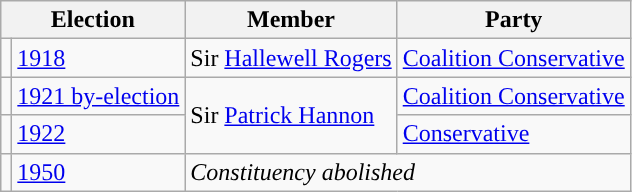<table class="wikitable">
<tr>
<th colspan="2">Election</th>
<th>Member</th>
<th>Party</th>
</tr>
<tr>
<td style="color:inherit;background-color: "></td>
<td><a href='#'>1918</a></td>
<td>Sir <a href='#'>Hallewell Rogers</a></td>
<td><a href='#'>Coalition Conservative</a></td>
</tr>
<tr>
<td style="color:inherit;background-color: "></td>
<td><a href='#'>1921 by-election</a></td>
<td rowspan="2">Sir <a href='#'>Patrick Hannon</a></td>
<td><a href='#'>Coalition Conservative</a></td>
</tr>
<tr>
<td style="color:inherit;background-color: "></td>
<td><a href='#'>1922</a></td>
<td><a href='#'>Conservative</a></td>
</tr>
<tr>
<td></td>
<td><a href='#'>1950</a></td>
<td colspan="2"><em>Constituency abolished</em></td>
</tr>
</table>
